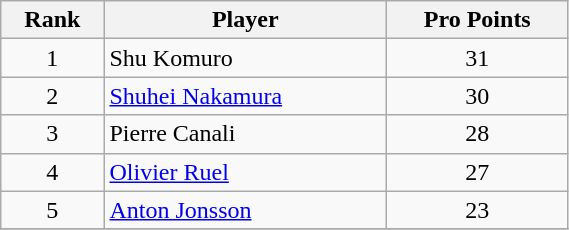<table class="wikitable" width=30%>
<tr>
<th>Rank</th>
<th>Player</th>
<th>Pro Points</th>
</tr>
<tr>
<td align=center>1</td>
<td> Shu Komuro</td>
<td align=center>31</td>
</tr>
<tr>
<td align=center>2</td>
<td> <a href='#'>Shuhei Nakamura</a></td>
<td align=center>30</td>
</tr>
<tr>
<td align=center>3</td>
<td> Pierre Canali</td>
<td align=center>28</td>
</tr>
<tr>
<td align=center>4</td>
<td> <a href='#'>Olivier Ruel</a></td>
<td align=center>27</td>
</tr>
<tr>
<td align=center>5</td>
<td> <a href='#'>Anton Jonsson</a></td>
<td align=center>23</td>
</tr>
<tr>
</tr>
</table>
